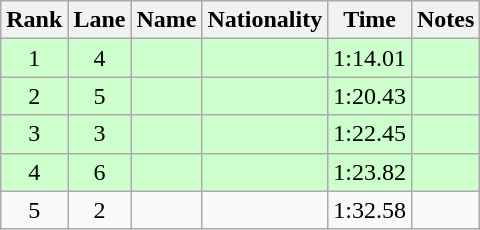<table class="wikitable sortable" style="text-align:center">
<tr>
<th>Rank</th>
<th>Lane</th>
<th>Name</th>
<th>Nationality</th>
<th>Time</th>
<th>Notes</th>
</tr>
<tr bgcolor=ccffcc>
<td>1</td>
<td>4</td>
<td align=left></td>
<td align=left></td>
<td>1:14.01</td>
<td><strong></strong> <strong></strong></td>
</tr>
<tr bgcolor=ccffcc>
<td>2</td>
<td>5</td>
<td align=left></td>
<td align=left></td>
<td>1:20.43</td>
<td><strong></strong></td>
</tr>
<tr bgcolor=ccffcc>
<td>3</td>
<td>3</td>
<td align=left></td>
<td align=left></td>
<td>1:22.45</td>
<td><strong></strong></td>
</tr>
<tr bgcolor=ccffcc>
<td>4</td>
<td>6</td>
<td align=left></td>
<td align=left></td>
<td>1:23.82</td>
<td><strong></strong></td>
</tr>
<tr>
<td>5</td>
<td>2</td>
<td align=left></td>
<td align=left></td>
<td>1:32.58</td>
<td></td>
</tr>
</table>
